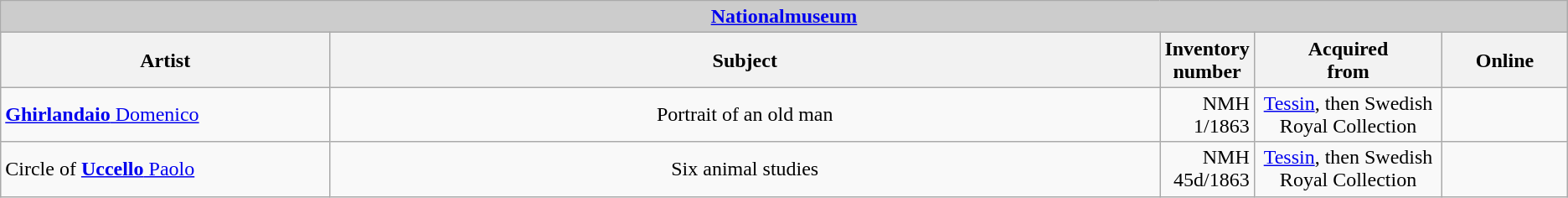<table class="wikitable">
<tr>
<td colspan="5" align="center" bgcolor="#CCCCCC"><strong><a href='#'>Nationalmuseum</a></strong></td>
</tr>
<tr>
<th width="21%">Artist</th>
<th width="53%">Subject</th>
<th width="6%">Inventory<br>number</th>
<th width="12%">Acquired<br>from</th>
<th>Online<br></th>
</tr>
<tr>
<td align="left"><a href='#'><strong>Ghirlandaio</strong> Domenico</a></td>
<td align="center">Portrait of an old man</td>
<td align="right">NMH 1/1863</td>
<td align="center"><a href='#'>Tessin</a>, then Swedish Royal Collection</td>
<td align="right"></td>
</tr>
<tr>
<td align="left">Circle of <a href='#'><strong>Uccello</strong> Paolo</a></td>
<td align="center">Six animal studies</td>
<td align="right">NMH 45d/1863</td>
<td align="center"><a href='#'>Tessin</a>, then Swedish Royal Collection</td>
<td align="right"></td>
</tr>
</table>
